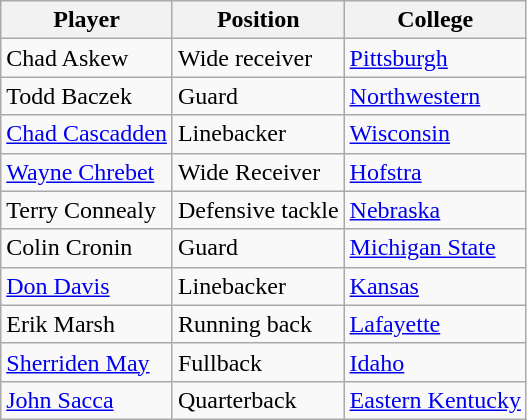<table class="wikitable">
<tr>
<th>Player</th>
<th>Position</th>
<th>College</th>
</tr>
<tr>
<td>Chad Askew</td>
<td>Wide receiver</td>
<td><a href='#'>Pittsburgh</a></td>
</tr>
<tr>
<td>Todd Baczek</td>
<td>Guard</td>
<td><a href='#'>Northwestern</a></td>
</tr>
<tr>
<td><a href='#'>Chad Cascadden</a></td>
<td>Linebacker</td>
<td><a href='#'>Wisconsin</a></td>
</tr>
<tr>
<td><a href='#'>Wayne Chrebet</a></td>
<td>Wide Receiver</td>
<td><a href='#'>Hofstra</a></td>
</tr>
<tr>
<td>Terry Connealy</td>
<td>Defensive tackle</td>
<td><a href='#'>Nebraska</a></td>
</tr>
<tr>
<td>Colin Cronin</td>
<td>Guard</td>
<td><a href='#'>Michigan State</a></td>
</tr>
<tr>
<td><a href='#'>Don Davis</a></td>
<td>Linebacker</td>
<td><a href='#'>Kansas</a></td>
</tr>
<tr>
<td>Erik Marsh</td>
<td>Running back</td>
<td><a href='#'>Lafayette</a></td>
</tr>
<tr>
<td><a href='#'>Sherriden May</a></td>
<td>Fullback</td>
<td><a href='#'>Idaho</a></td>
</tr>
<tr>
<td><a href='#'>John Sacca</a></td>
<td>Quarterback</td>
<td><a href='#'>Eastern Kentucky</a></td>
</tr>
</table>
